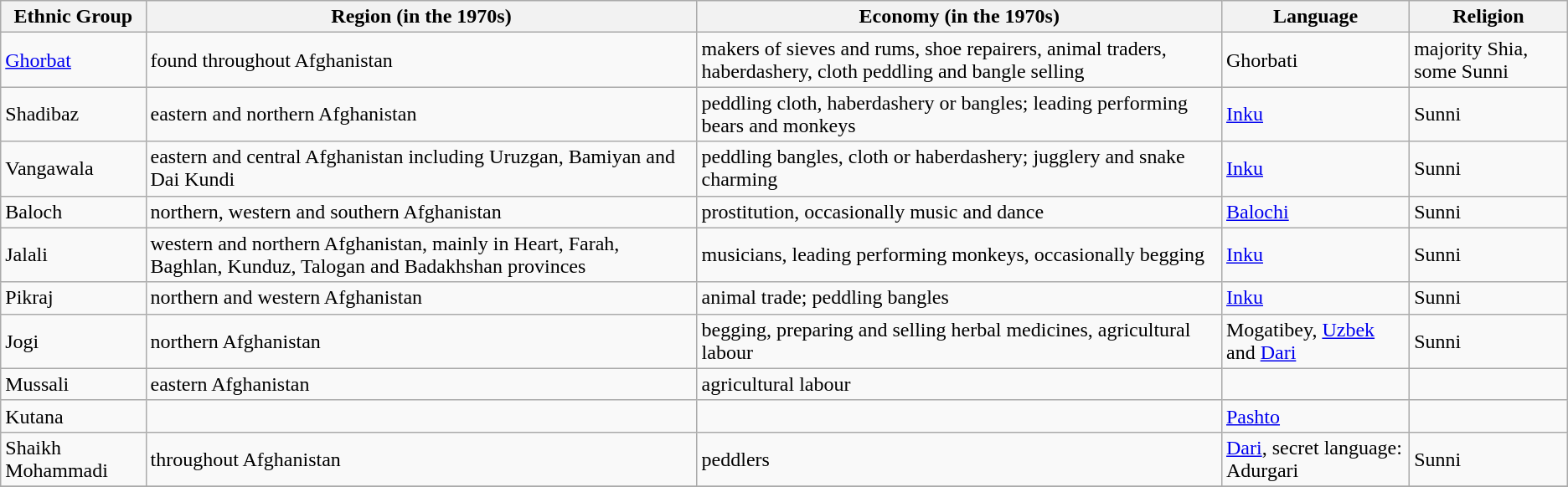<table class="wikitable">
<tr>
<th>Ethnic Group</th>
<th>Region (in the 1970s)</th>
<th>Economy (in the 1970s)</th>
<th>Language</th>
<th>Religion</th>
</tr>
<tr>
<td><a href='#'>Ghorbat</a></td>
<td>found throughout Afghanistan</td>
<td>makers of sieves and rums, shoe repairers, animal traders, haberdashery, cloth peddling and bangle selling</td>
<td>Ghorbati</td>
<td>majority Shia, some Sunni</td>
</tr>
<tr>
<td>Shadibaz</td>
<td>eastern and northern Afghanistan</td>
<td>peddling cloth, haberdashery or bangles; leading performing bears and monkeys</td>
<td><a href='#'>Inku</a></td>
<td>Sunni</td>
</tr>
<tr>
<td>Vangawala</td>
<td>eastern and central Afghanistan including Uruzgan, Bamiyan and Dai Kundi</td>
<td>peddling bangles, cloth or haberdashery; jugglery and snake charming</td>
<td><a href='#'>Inku</a></td>
<td>Sunni</td>
</tr>
<tr>
<td>Baloch</td>
<td>northern, western and southern Afghanistan</td>
<td>prostitution, occasionally music and dance</td>
<td><a href='#'>Balochi</a></td>
<td>Sunni</td>
</tr>
<tr>
<td>Jalali</td>
<td>western and northern Afghanistan, mainly in Heart, Farah, Baghlan, Kunduz, Talogan and Badakhshan provinces</td>
<td>musicians, leading performing monkeys, occasionally begging</td>
<td><a href='#'>Inku</a></td>
<td>Sunni</td>
</tr>
<tr>
<td>Pikraj</td>
<td>northern and western Afghanistan</td>
<td>animal trade; peddling bangles</td>
<td><a href='#'>Inku</a></td>
<td>Sunni</td>
</tr>
<tr>
<td>Jogi</td>
<td>northern Afghanistan</td>
<td>begging, preparing and selling herbal medicines, agricultural labour</td>
<td>Mogatibey, <a href='#'>Uzbek</a> and <a href='#'>Dari</a></td>
<td>Sunni</td>
</tr>
<tr>
<td>Mussali</td>
<td>eastern Afghanistan</td>
<td>agricultural labour</td>
<td></td>
<td></td>
</tr>
<tr>
<td>Kutana</td>
<td></td>
<td></td>
<td><a href='#'>Pashto</a></td>
<td></td>
</tr>
<tr>
<td>Shaikh Mohammadi</td>
<td>throughout Afghanistan</td>
<td>peddlers</td>
<td><a href='#'>Dari</a>, secret language: Adurgari</td>
<td>Sunni</td>
</tr>
<tr>
</tr>
</table>
